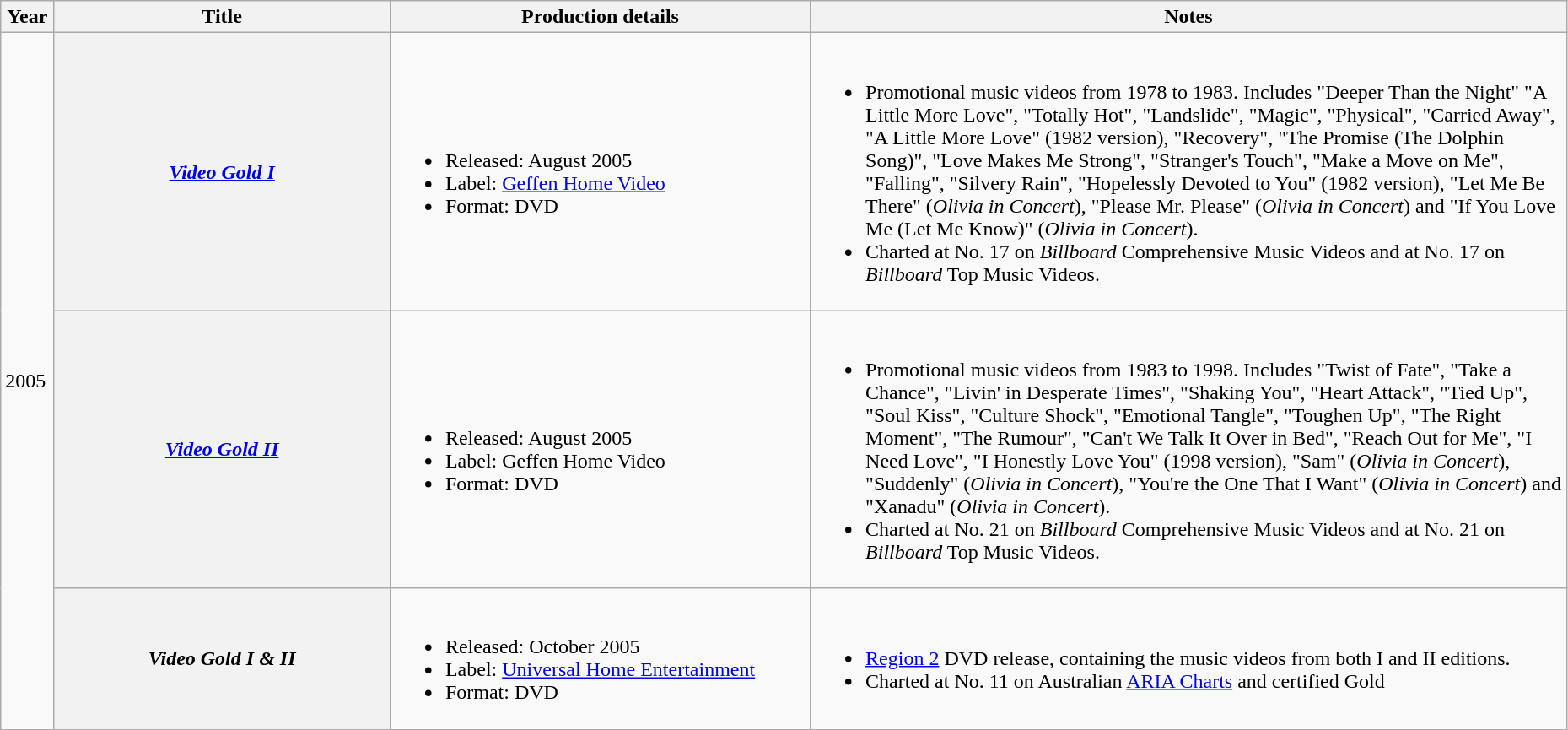<table class="wikitable plainrowheaders" width=98%>
<tr>
<th scope="col" width=3%>Year</th>
<th scope="col" width=20%>Title</th>
<th scope="col" width=25%>Production details</th>
<th scope="col" width=45%>Notes</th>
</tr>
<tr>
<td rowspan="3">2005</td>
<th scope="row"><em><a href='#'>Video Gold I</a></em></th>
<td><br><ul><li>Released: August 2005</li><li>Label: <a href='#'>Geffen Home Video</a></li><li>Format: DVD</li></ul></td>
<td><br><ul><li>Promotional music videos from 1978 to 1983. Includes "Deeper Than the Night" "A Little More Love", "Totally Hot", "Landslide", "Magic", "Physical", "Carried Away", "A Little More Love" (1982 version), "Recovery", "The Promise (The Dolphin Song)", "Love Makes Me Strong", "Stranger's Touch", "Make a Move on Me", "Falling", "Silvery Rain", "Hopelessly Devoted to You" (1982 version), "Let Me Be There" (<em>Olivia in Concert</em>), "Please Mr. Please" (<em>Olivia in Concert</em>) and "If You Love Me (Let Me Know)" (<em>Olivia in Concert</em>).</li><li>Charted at No. 17 on <em>Billboard</em> Comprehensive Music Videos and at No. 17 on <em>Billboard</em> Top Music Videos.</li></ul></td>
</tr>
<tr>
<th scope="row"><em><a href='#'>Video Gold II</a></em></th>
<td><br><ul><li>Released: August 2005</li><li>Label: Geffen Home Video</li><li>Format: DVD</li></ul></td>
<td><br><ul><li>Promotional music videos from 1983 to 1998. Includes "Twist of Fate", "Take a Chance", "Livin' in Desperate Times", "Shaking You", "Heart Attack", "Tied Up", "Soul Kiss", "Culture Shock", "Emotional Tangle", "Toughen Up", "The Right Moment", "The Rumour", "Can't We Talk It Over in Bed", "Reach Out for Me", "I Need Love", "I Honestly Love You" (1998 version), "Sam" (<em>Olivia in Concert</em>), "Suddenly" (<em>Olivia in Concert</em>), "You're the One That I Want" (<em>Olivia in Concert</em>) and "Xanadu" (<em>Olivia in Concert</em>).</li><li>Charted at No. 21 on <em>Billboard</em> Comprehensive Music Videos and at No. 21 on <em>Billboard</em> Top Music Videos.</li></ul></td>
</tr>
<tr>
<th scope="row"><em>Video Gold I & II</em></th>
<td><br><ul><li>Released: October 2005</li><li>Label: <a href='#'>Universal Home Entertainment</a></li><li>Format: DVD</li></ul></td>
<td><br><ul><li><a href='#'>Region 2</a> DVD release, containing the music videos from both I and II editions.</li><li>Charted at No. 11 on Australian <a href='#'>ARIA Charts</a> and certified Gold </li></ul></td>
</tr>
</table>
